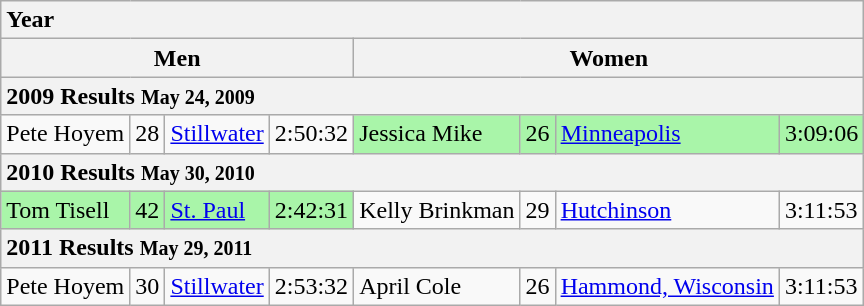<table class="wikitable" style="font-size=95%;">
<tr>
<th colspan="8" style="text-align:left;">Year</th>
</tr>
<tr>
<th colspan="4">Men</th>
<th colspan="4">Women</th>
</tr>
<tr>
<th colspan="8" style="text-align:left;">2009 Results <small>May 24, 2009</small></th>
</tr>
<tr>
<td>Pete Hoyem</td>
<td>28</td>
<td><a href='#'>Stillwater</a></td>
<td>2:50:32</td>
<td bgcolor="#A9F5A9">Jessica Mike</td>
<td bgcolor="#A9F5A9">26</td>
<td bgcolor="#A9F5A9"><a href='#'>Minneapolis</a></td>
<td bgcolor="#A9F5A9">3:09:06</td>
</tr>
<tr>
<th colspan="8" style="text-align:left;">2010 Results <small>May 30, 2010</small></th>
</tr>
<tr>
<td bgcolor="#A9F5A9">Tom Tisell</td>
<td bgcolor="#A9F5A9">42</td>
<td bgcolor="#A9F5A9"><a href='#'>St. Paul</a></td>
<td bgcolor="#A9F5A9">2:42:31</td>
<td>Kelly Brinkman</td>
<td>29</td>
<td><a href='#'>Hutchinson</a></td>
<td>3:11:53</td>
</tr>
<tr>
<th colspan="8" style="text-align:left;">2011 Results <small>May 29, 2011</small></th>
</tr>
<tr>
<td>Pete Hoyem</td>
<td>30</td>
<td><a href='#'>Stillwater</a></td>
<td>2:53:32</td>
<td>April Cole</td>
<td>26</td>
<td><a href='#'>Hammond, Wisconsin</a></td>
<td>3:11:53</td>
</tr>
</table>
